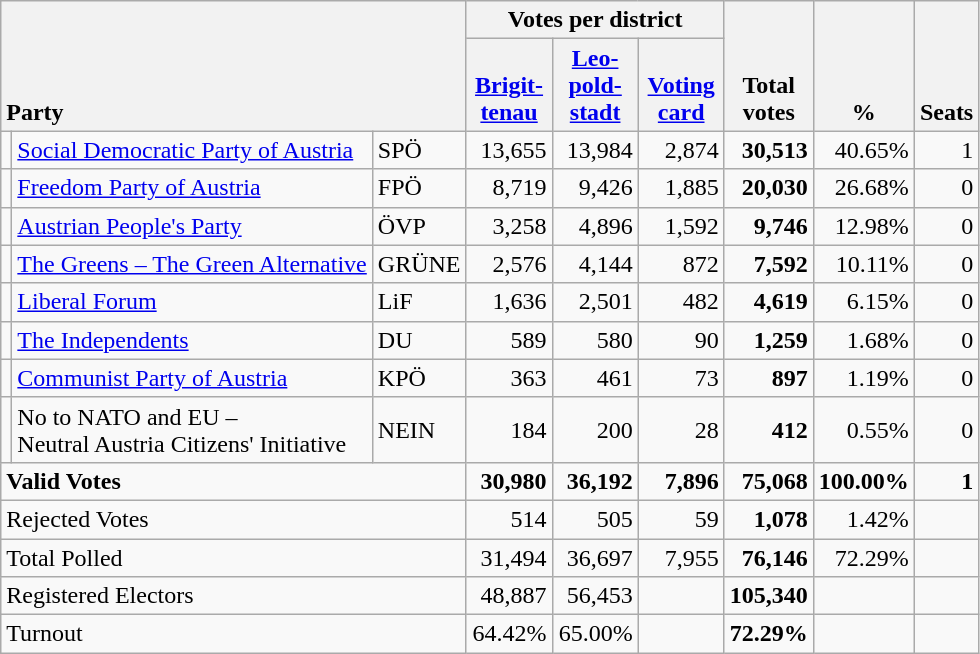<table class="wikitable" border="1" style="text-align:right;">
<tr>
<th style="text-align:left;" valign=bottom rowspan=2 colspan=3>Party</th>
<th colspan=3>Votes per district</th>
<th align=center valign=bottom rowspan=2 width="50">Total<br>votes</th>
<th align=center valign=bottom rowspan=2 width="50">%</th>
<th align=center valign=bottom rowspan=2>Seats</th>
</tr>
<tr>
<th align=center valign=bottom width="50"><a href='#'>Brigit-<br>tenau</a></th>
<th align=center valign=bottom width="50"><a href='#'>Leo-<br>pold-<br>stadt</a></th>
<th align=center valign=bottom width="50"><a href='#'>Voting<br>card</a></th>
</tr>
<tr>
<td></td>
<td align=left><a href='#'>Social Democratic Party of Austria</a></td>
<td align=left>SPÖ</td>
<td>13,655</td>
<td>13,984</td>
<td>2,874</td>
<td><strong>30,513</strong></td>
<td>40.65%</td>
<td>1</td>
</tr>
<tr>
<td></td>
<td align=left><a href='#'>Freedom Party of Austria</a></td>
<td align=left>FPÖ</td>
<td>8,719</td>
<td>9,426</td>
<td>1,885</td>
<td><strong>20,030</strong></td>
<td>26.68%</td>
<td>0</td>
</tr>
<tr>
<td></td>
<td align=left><a href='#'>Austrian People's Party</a></td>
<td align=left>ÖVP</td>
<td>3,258</td>
<td>4,896</td>
<td>1,592</td>
<td><strong>9,746</strong></td>
<td>12.98%</td>
<td>0</td>
</tr>
<tr>
<td></td>
<td align=left style="white-space: nowrap;"><a href='#'>The Greens – The Green Alternative</a></td>
<td align=left>GRÜNE</td>
<td>2,576</td>
<td>4,144</td>
<td>872</td>
<td><strong>7,592</strong></td>
<td>10.11%</td>
<td>0</td>
</tr>
<tr>
<td></td>
<td align=left><a href='#'>Liberal Forum</a></td>
<td align=left>LiF</td>
<td>1,636</td>
<td>2,501</td>
<td>482</td>
<td><strong>4,619</strong></td>
<td>6.15%</td>
<td>0</td>
</tr>
<tr>
<td></td>
<td align=left><a href='#'>The Independents</a></td>
<td align=left>DU</td>
<td>589</td>
<td>580</td>
<td>90</td>
<td><strong>1,259</strong></td>
<td>1.68%</td>
<td>0</td>
</tr>
<tr>
<td></td>
<td align=left><a href='#'>Communist Party of Austria</a></td>
<td align=left>KPÖ</td>
<td>363</td>
<td>461</td>
<td>73</td>
<td><strong>897</strong></td>
<td>1.19%</td>
<td>0</td>
</tr>
<tr>
<td></td>
<td align=left>No to NATO and EU –<br>Neutral Austria Citizens' Initiative</td>
<td align=left>NEIN</td>
<td>184</td>
<td>200</td>
<td>28</td>
<td><strong>412</strong></td>
<td>0.55%</td>
<td>0</td>
</tr>
<tr style="font-weight:bold">
<td align=left colspan=3>Valid Votes</td>
<td>30,980</td>
<td>36,192</td>
<td>7,896</td>
<td>75,068</td>
<td>100.00%</td>
<td>1</td>
</tr>
<tr>
<td align=left colspan=3>Rejected Votes</td>
<td>514</td>
<td>505</td>
<td>59</td>
<td><strong>1,078</strong></td>
<td>1.42%</td>
<td></td>
</tr>
<tr>
<td align=left colspan=3>Total Polled</td>
<td>31,494</td>
<td>36,697</td>
<td>7,955</td>
<td><strong>76,146</strong></td>
<td>72.29%</td>
<td></td>
</tr>
<tr>
<td align=left colspan=3>Registered Electors</td>
<td>48,887</td>
<td>56,453</td>
<td></td>
<td><strong>105,340</strong></td>
<td></td>
<td></td>
</tr>
<tr>
<td align=left colspan=3>Turnout</td>
<td>64.42%</td>
<td>65.00%</td>
<td></td>
<td><strong>72.29%</strong></td>
<td></td>
<td></td>
</tr>
</table>
